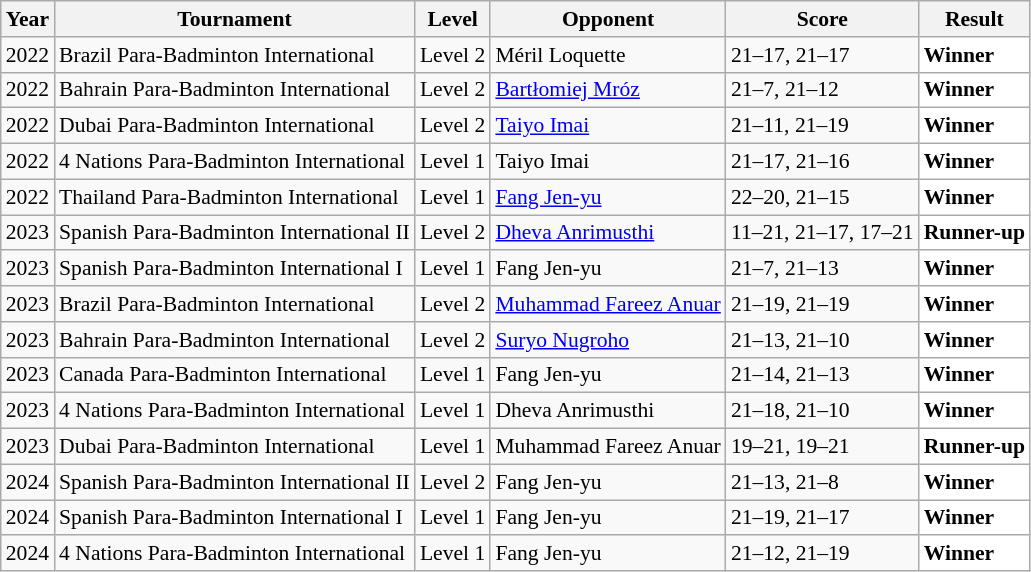<table class="sortable wikitable" style="font-size: 90%;">
<tr>
<th>Year</th>
<th>Tournament</th>
<th>Level</th>
<th>Opponent</th>
<th>Score</th>
<th>Result</th>
</tr>
<tr>
<td align="center">2022</td>
<td align="left">Brazil Para-Badminton International</td>
<td align="left">Level 2</td>
<td align="left"> Méril Loquette</td>
<td align="left">21–17, 21–17</td>
<td style="text-align:left; background:white"> <strong>Winner</strong></td>
</tr>
<tr>
<td align="center">2022</td>
<td align="left">Bahrain Para-Badminton International</td>
<td align="left">Level 2</td>
<td align="left"> <a href='#'>Bartłomiej Mróz</a></td>
<td align="left">21–7, 21–12</td>
<td style="text-align:left; background:white"> <strong>Winner</strong></td>
</tr>
<tr>
<td align="center">2022</td>
<td align="left">Dubai Para-Badminton International</td>
<td align="left">Level 2</td>
<td align="left"> <a href='#'>Taiyo Imai</a></td>
<td align="left">21–11, 21–19</td>
<td style="text-align:left; background:white"> <strong>Winner</strong></td>
</tr>
<tr>
<td align="center">2022</td>
<td align="left">4 Nations Para-Badminton International</td>
<td align="left">Level 1</td>
<td align="left"> Taiyo Imai</td>
<td align="left">21–17, 21–16</td>
<td style="text-align:left; background:white"> <strong>Winner</strong></td>
</tr>
<tr>
<td align="center">2022</td>
<td align="left">Thailand Para-Badminton International</td>
<td align="left">Level 1</td>
<td align="left"> <a href='#'>Fang Jen-yu</a></td>
<td align="left">22–20, 21–15</td>
<td style="text-align:left; background:white"> <strong>Winner</strong></td>
</tr>
<tr>
<td align="center">2023</td>
<td align="left">Spanish Para-Badminton International II</td>
<td align="left">Level 2</td>
<td align="left"> <a href='#'>Dheva Anrimusthi</a></td>
<td align="left">11–21, 21–17, 17–21</td>
<td style="text-align:left; background:white"> <strong>Runner-up</strong></td>
</tr>
<tr>
<td align="center">2023</td>
<td align="left">Spanish Para-Badminton International I</td>
<td align="left">Level 1</td>
<td align="left"> Fang Jen-yu</td>
<td align="left">21–7, 21–13</td>
<td style="text-align:left; background:white"> <strong>Winner</strong></td>
</tr>
<tr>
<td align="center">2023</td>
<td align="left">Brazil Para-Badminton International</td>
<td align="left">Level 2</td>
<td align="left"> <a href='#'>Muhammad Fareez Anuar</a></td>
<td align="left">21–19, 21–19</td>
<td style="text-align:left; background:white"> <strong>Winner</strong></td>
</tr>
<tr>
<td align="center">2023</td>
<td align="left">Bahrain Para-Badminton International</td>
<td align="left">Level 2</td>
<td align="left"> <a href='#'>Suryo Nugroho</a></td>
<td align="left">21–13, 21–10</td>
<td style="text-align:left; background:white"> <strong>Winner</strong></td>
</tr>
<tr>
<td align="center">2023</td>
<td align="left">Canada Para-Badminton International</td>
<td align="left">Level 1</td>
<td align="left"> Fang Jen-yu</td>
<td align="left">21–14, 21–13</td>
<td style="text-align:left; background:white"> <strong>Winner</strong></td>
</tr>
<tr>
<td align="center">2023</td>
<td align="left">4 Nations Para-Badminton International</td>
<td align="left">Level 1</td>
<td align="left"> Dheva Anrimusthi</td>
<td align="left">21–18, 21–10</td>
<td style="text-align:left; background:white"> <strong>Winner</strong></td>
</tr>
<tr>
<td align="center">2023</td>
<td align="left">Dubai Para-Badminton International</td>
<td align="left">Level 1</td>
<td align="left"> Muhammad Fareez Anuar</td>
<td align="left">19–21, 19–21</td>
<td style="text-align:left; background:white"> <strong>Runner-up</strong></td>
</tr>
<tr>
<td align="center">2024</td>
<td align="left">Spanish Para-Badminton International II</td>
<td align="left">Level 2</td>
<td align="left"> Fang Jen-yu</td>
<td align="left">21–13, 21–8</td>
<td style="text-align:left; background:white"> <strong>Winner</strong></td>
</tr>
<tr>
<td align="center">2024</td>
<td align="left">Spanish Para-Badminton International I</td>
<td align="left">Level 1</td>
<td align="left"> Fang Jen-yu</td>
<td align="left">21–19, 21–17</td>
<td style="text-align:left; background:white"> <strong>Winner</strong></td>
</tr>
<tr>
<td align="center">2024</td>
<td align="left">4 Nations Para-Badminton International</td>
<td align="left">Level 1</td>
<td align="left"> Fang Jen-yu</td>
<td align="left">21–12, 21–19</td>
<td style="text-align:left; background:white"> <strong>Winner</strong></td>
</tr>
</table>
